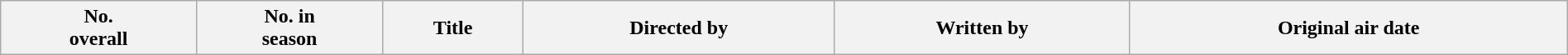<table class="wikitable plainrowheaders" style="width:100%; background:#fff;">
<tr>
<th style="background:#;">No.<br>overall</th>
<th style="background:#;">No. in<br>season</th>
<th style="background:#;">Title</th>
<th style="background:#;">Directed by</th>
<th style="background:#;">Written by</th>
<th style="background:#;">Original air date<br>












</th>
</tr>
</table>
